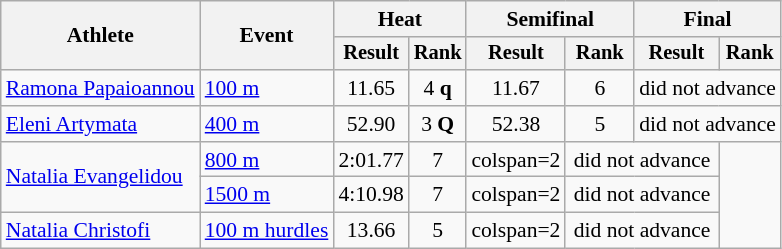<table class="wikitable" style="font-size:90%">
<tr>
<th rowspan=2>Athlete</th>
<th rowspan=2>Event</th>
<th colspan=2>Heat</th>
<th colspan=2>Semifinal</th>
<th colspan=2>Final</th>
</tr>
<tr style="font-size:95%">
<th>Result</th>
<th>Rank</th>
<th>Result</th>
<th>Rank</th>
<th>Result</th>
<th>Rank</th>
</tr>
<tr align=center>
<td align=left><a href='#'>Ramona Papaioannou</a></td>
<td align=left><a href='#'>100 m</a></td>
<td>11.65</td>
<td>4 <strong>q</strong></td>
<td>11.67</td>
<td>6</td>
<td Colspan=2>did not advance</td>
</tr>
<tr align=center>
<td align=left><a href='#'>Eleni Artymata</a></td>
<td align=left><a href='#'>400 m</a></td>
<td>52.90</td>
<td>3 <strong>Q</strong></td>
<td>52.38</td>
<td>5</td>
<td colspan=2>did not advance</td>
</tr>
<tr align=center>
<td align=left rowspan=2><a href='#'>Natalia Evangelidou</a></td>
<td align=left><a href='#'>800 m</a></td>
<td>2:01.77</td>
<td>7</td>
<td>colspan=2 </td>
<td colspan=2>did not advance</td>
</tr>
<tr align=center>
<td align=left><a href='#'>1500 m</a></td>
<td>4:10.98</td>
<td>7</td>
<td>colspan=2 </td>
<td colspan=2>did not advance</td>
</tr>
<tr align=center>
<td align=left><a href='#'>Natalia Christofi</a></td>
<td align=left><a href='#'>100 m hurdles</a></td>
<td>13.66</td>
<td>5</td>
<td>colspan=2 </td>
<td colspan=2>did not advance</td>
</tr>
</table>
